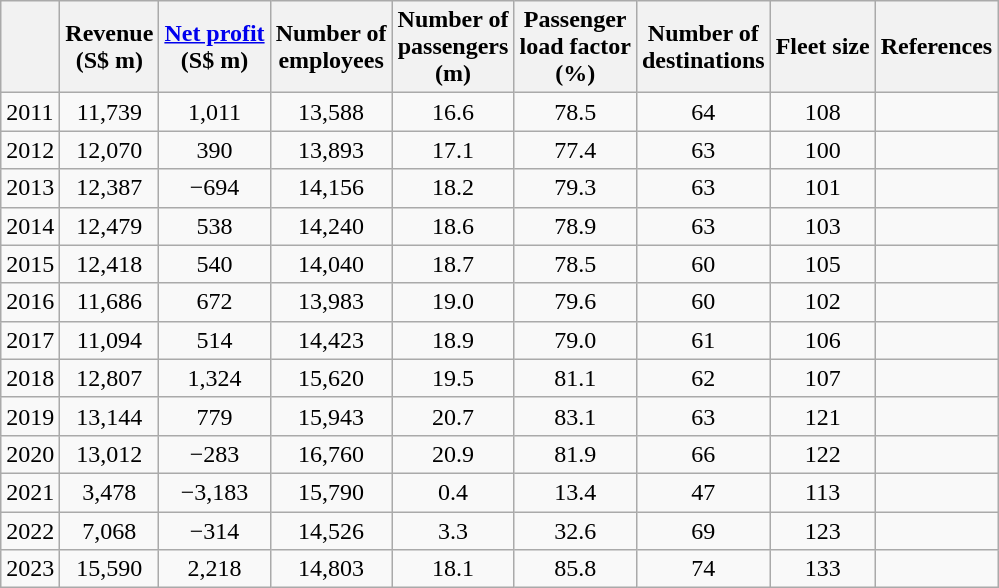<table class="wikitable" style="text-align:center;">
<tr>
<th></th>
<th>Revenue<br>(S$ m)</th>
<th><a href='#'>Net profit</a><br>(S$ m)</th>
<th>Number of<br>employees</th>
<th>Number of<br>passengers<br>(m)</th>
<th>Passenger<br>load factor<br>(%)</th>
<th>Number of<br>destinations</th>
<th>Fleet size</th>
<th>References</th>
</tr>
<tr>
<td style="text-align:left;">2011</td>
<td>11,739</td>
<td>1,011</td>
<td>13,588</td>
<td>16.6</td>
<td>78.5</td>
<td>64</td>
<td>108</td>
<td></td>
</tr>
<tr>
<td style="text-align:left;">2012</td>
<td>12,070</td>
<td>390</td>
<td>13,893</td>
<td>17.1</td>
<td>77.4</td>
<td>63</td>
<td>100</td>
<td></td>
</tr>
<tr>
<td style="text-align:left;">2013</td>
<td>12,387</td>
<td><span>−694</span></td>
<td>14,156</td>
<td>18.2</td>
<td>79.3</td>
<td>63</td>
<td>101</td>
<td></td>
</tr>
<tr>
<td style="text-align:left;">2014</td>
<td>12,479</td>
<td>538</td>
<td>14,240</td>
<td>18.6</td>
<td>78.9</td>
<td>63</td>
<td>103</td>
<td></td>
</tr>
<tr>
<td style="text-align:left;">2015</td>
<td>12,418</td>
<td>540</td>
<td>14,040</td>
<td>18.7</td>
<td>78.5</td>
<td>60</td>
<td>105</td>
<td></td>
</tr>
<tr>
<td style="text-align:left;">2016</td>
<td>11,686</td>
<td>672</td>
<td>13,983</td>
<td>19.0</td>
<td>79.6</td>
<td>60</td>
<td>102</td>
<td></td>
</tr>
<tr>
<td style="text-align:left;">2017</td>
<td>11,094</td>
<td>514</td>
<td>14,423</td>
<td>18.9</td>
<td>79.0</td>
<td>61</td>
<td>106</td>
<td></td>
</tr>
<tr>
<td style="text-align:left;">2018</td>
<td>12,807</td>
<td>1,324</td>
<td>15,620</td>
<td>19.5</td>
<td>81.1</td>
<td>62</td>
<td>107</td>
<td></td>
</tr>
<tr>
<td>2019</td>
<td>13,144</td>
<td>779</td>
<td>15,943</td>
<td>20.7</td>
<td>83.1</td>
<td>63</td>
<td>121</td>
<td></td>
</tr>
<tr>
<td>2020</td>
<td>13,012</td>
<td><span>−283</span></td>
<td>16,760</td>
<td>20.9</td>
<td>81.9</td>
<td>66</td>
<td>122</td>
<td></td>
</tr>
<tr>
<td>2021</td>
<td>3,478</td>
<td><span>−3,183</span></td>
<td>15,790</td>
<td>0.4</td>
<td>13.4</td>
<td>47</td>
<td>113</td>
<td></td>
</tr>
<tr>
<td>2022</td>
<td>7,068</td>
<td><span>−314</span></td>
<td>14,526</td>
<td>3.3</td>
<td>32.6</td>
<td>69</td>
<td>123</td>
<td></td>
</tr>
<tr>
<td>2023</td>
<td>15,590</td>
<td>2,218</td>
<td>14,803</td>
<td>18.1</td>
<td>85.8</td>
<td>74</td>
<td>133</td>
<td></td>
</tr>
</table>
